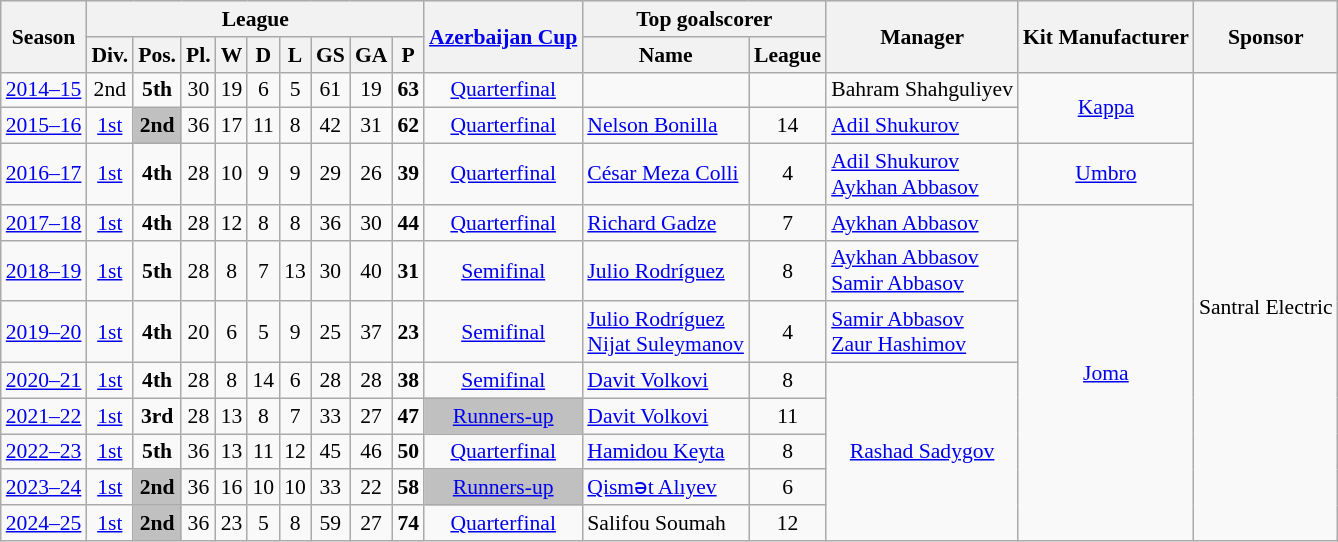<table class="wikitable mw-collapsible mw-collapsed" align=center cellspacing="0" cellpadding="3" style="border:1px solid #AAAAAA;font-size:90%">
<tr style="background:#efefef;">
<th rowspan="2">Season</th>
<th colspan="9">League</th>
<th rowspan="2"><a href='#'>Azerbaijan Cup</a></th>
<th colspan="2">Top goalscorer</th>
<th rowspan="2">Manager</th>
<th rowspan="2">Kit Manufacturer</th>
<th rowspan="2">Sponsor</th>
</tr>
<tr>
<th>Div.</th>
<th>Pos.</th>
<th>Pl.</th>
<th>W</th>
<th>D</th>
<th>L</th>
<th>GS</th>
<th>GA</th>
<th>P</th>
<th>Name</th>
<th>League</th>
</tr>
<tr>
<td align=center><a href='#'>2014–15</a></td>
<td align=center>2nd</td>
<td align=center><strong>5th</strong></td>
<td align=center>30</td>
<td align=center>19</td>
<td align=center>6</td>
<td align=center>5</td>
<td align=center>61</td>
<td align=center>19</td>
<td align=center><strong>63</strong></td>
<td align=center><a href='#'>Quarterfinal</a></td>
<td align=center></td>
<td align=center></td>
<td align=left> Bahram Shahguliyev</td>
<td align=center rowspan="2"><a href='#'>Kappa</a></td>
<td align=center rowspan="11">Santral Electric</td>
</tr>
<tr>
<td align=center><a href='#'>2015–16</a></td>
<td align=center><a href='#'>1st</a></td>
<td style="text-align:center; background:silver;"><strong>2nd</strong></td>
<td align=center>36</td>
<td align=center>17</td>
<td align=center>11</td>
<td align=center>8</td>
<td align=center>42</td>
<td align=center>31</td>
<td align=center><strong>62</strong></td>
<td align=center><a href='#'>Quarterfinal</a></td>
<td align=left> <a href='#'>Nelson Bonilla</a></td>
<td align=center>14</td>
<td align=left> <a href='#'>Adil Shukurov</a></td>
</tr>
<tr>
<td align=center><a href='#'>2016–17</a></td>
<td align=center><a href='#'>1st</a></td>
<td align=center><strong>4th</strong></td>
<td align=center>28</td>
<td align=center>10</td>
<td align=center>9</td>
<td align=center>9</td>
<td align=center>29</td>
<td align=center>26</td>
<td align=center><strong>39</strong></td>
<td align=center><a href='#'>Quarterfinal</a></td>
<td align=left> <a href='#'>César Meza Colli</a></td>
<td align=center>4</td>
<td align=left> <a href='#'>Adil Shukurov</a> <br>  <a href='#'>Aykhan Abbasov</a></td>
<td align=center><a href='#'>Umbro</a></td>
</tr>
<tr>
<td align=center><a href='#'>2017–18</a></td>
<td align=center><a href='#'>1st</a></td>
<td align=center><strong>4th</strong></td>
<td align=center>28</td>
<td align=center>12</td>
<td align=center>8</td>
<td align=center>8</td>
<td align=center>36</td>
<td align=center>30</td>
<td align=center><strong>44</strong></td>
<td align=center><a href='#'>Quarterfinal</a></td>
<td align=left> <a href='#'>Richard Gadze</a></td>
<td align=center>7</td>
<td align=left> <a href='#'>Aykhan Abbasov</a></td>
<td align=center rowspan="8"><a href='#'>Joma</a></td>
</tr>
<tr>
<td align=center><a href='#'>2018–19</a></td>
<td align=center><a href='#'>1st</a></td>
<td align=center><strong>5th</strong></td>
<td align=center>28</td>
<td align=center>8</td>
<td align=center>7</td>
<td align=center>13</td>
<td align=center>30</td>
<td align=center>40</td>
<td align=center><strong>31</strong></td>
<td align=center><a href='#'>Semifinal</a></td>
<td align=left> <a href='#'>Julio Rodríguez</a></td>
<td align=center>8</td>
<td align=left> <a href='#'>Aykhan Abbasov</a> <br>  <a href='#'>Samir Abbasov</a></td>
</tr>
<tr>
<td align=center><a href='#'>2019–20</a></td>
<td align=center><a href='#'>1st</a></td>
<td align=center><strong>4th</strong></td>
<td align=center>20</td>
<td align=center>6</td>
<td align=center>5</td>
<td align=center>9</td>
<td align=center>25</td>
<td align=center>37</td>
<td align=center><strong>23</strong></td>
<td align=center><a href='#'>Semifinal</a></td>
<td align=left> <a href='#'>Julio Rodríguez</a> <br>  <a href='#'>Nijat Suleymanov</a></td>
<td align=center>4</td>
<td align=left> <a href='#'>Samir Abbasov</a> <br>  <a href='#'>Zaur Hashimov</a></td>
</tr>
<tr>
<td align=center><a href='#'>2020–21</a></td>
<td align=center><a href='#'>1st</a></td>
<td align=center><strong>4th</strong></td>
<td align=center>28</td>
<td align=center>8</td>
<td align=center>14</td>
<td align=center>6</td>
<td align=center>28</td>
<td align=center>28</td>
<td align=center><strong>38</strong></td>
<td align=center><a href='#'>Semifinal</a></td>
<td align=left> <a href='#'>Davit Volkovi</a></td>
<td align=center>8</td>
<td align=center rowspan="5"> <a href='#'>Rashad Sadygov</a></td>
</tr>
<tr>
<td align=center><a href='#'>2021–22</a></td>
<td align=center><a href='#'>1st</a></td>
<td align=center><strong>3rd</strong></td>
<td align=center>28</td>
<td align=center>13</td>
<td align=center>8</td>
<td align=center>7</td>
<td align=center>33</td>
<td align=center>27</td>
<td align=center><strong>47</strong></td>
<td align=center bgcolor=silver><a href='#'>Runners-up</a></td>
<td align=left> <a href='#'>Davit Volkovi</a></td>
<td align=center>11</td>
</tr>
<tr>
<td align=center><a href='#'>2022–23</a></td>
<td align=center><a href='#'>1st</a></td>
<td align=center><strong>5th</strong></td>
<td align=center>36</td>
<td align=center>13</td>
<td align=center>11</td>
<td align=center>12</td>
<td align=center>45</td>
<td align=center>46</td>
<td align=center><strong>50</strong></td>
<td align=center><a href='#'>Quarterfinal</a></td>
<td align=left> <a href='#'>Hamidou Keyta</a></td>
<td align=center>8</td>
</tr>
<tr>
<td align=center><a href='#'>2023–24</a></td>
<td align=center><a href='#'>1st</a></td>
<td align=center bgcolor=silver><strong>2nd</strong></td>
<td align=center>36</td>
<td align=center>16</td>
<td align=center>10</td>
<td align=center>10</td>
<td align=center>33</td>
<td align=center>22</td>
<td align=center><strong>58</strong></td>
<td align=center bgcolor=silver><a href='#'>Runners-up</a></td>
<td align=left> <a href='#'>Qismət Alıyev</a></td>
<td align=center>6</td>
</tr>
<tr>
<td align=center><a href='#'>2024–25</a></td>
<td align=center><a href='#'>1st</a></td>
<td align=center bgcolor=silver><strong>2nd</strong></td>
<td align=center>36</td>
<td align=center>23</td>
<td align=center>5</td>
<td align=center>8</td>
<td align=center>59</td>
<td align=center>27</td>
<td align=center><strong>74</strong></td>
<td align=center><a href='#'>Quarterfinal</a></td>
<td align=left> Salifou Soumah</td>
<td align=center>12</td>
</tr>
</table>
